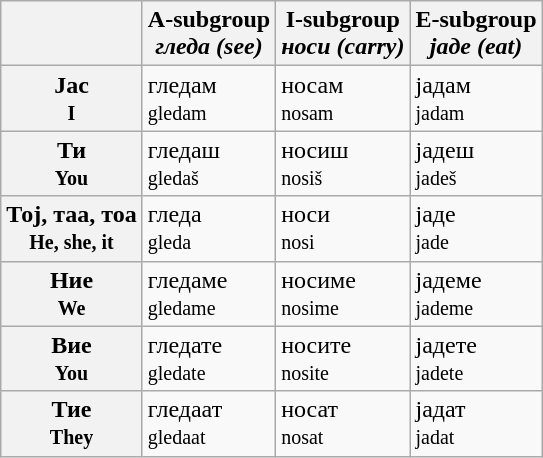<table class="wikitable">
<tr>
<th></th>
<th><span>A-subgroup<br><em>гледа (see)</em></span></th>
<th><span>I-subgroup<br><em>носи (carry)</em></span></th>
<th><span>E-subgroup<br><em>јаде (eat)</em></span></th>
</tr>
<tr>
<th>Јас<br><span><small>I</small></span></th>
<td>гледам<br><span><small>gledam</small></span></td>
<td>носам<br><span><small>nosam</small></span></td>
<td>јадам<br><span><small>jadam</small></span></td>
</tr>
<tr>
<th>Ти<br><span><small>You</small></span></th>
<td>гледаш<br><span><small>gledaš</small></span></td>
<td>носиш<br><span><small>nosiš</small></span></td>
<td>јадеш<br><span><small>jadeš</small></span></td>
</tr>
<tr>
<th>Тој, таа, тоа<br><span><small>He, she, it</small></span></th>
<td>гледа<br><span><small>gleda</small></span></td>
<td>носи<br><span><small>nosi</small></span></td>
<td>јаде<br><span><small>jade</small></span></td>
</tr>
<tr>
<th>Ние<br><span><small>We</small></span></th>
<td>гледаме <br><span><small>gledame</small></span></td>
<td>носиме<br><span><small>nosime</small></span></td>
<td>јадеме <br><span><small>jademe</small></span></td>
</tr>
<tr>
<th>Вие<br><span><small>You</small></span></th>
<td>гледате<br><span><small>gledate</small></span></td>
<td>носите<br><span><small>nosite</small></span></td>
<td>јадете<br><span><small>jadete</small></span></td>
</tr>
<tr>
<th>Тие<br><span><small>They</small></span></th>
<td>гледаат <br><span><small>gledaat</small></span></td>
<td>носат<br><span><small>nosat</small></span></td>
<td>јадат<br><span><small>jadat</small></span></td>
</tr>
</table>
